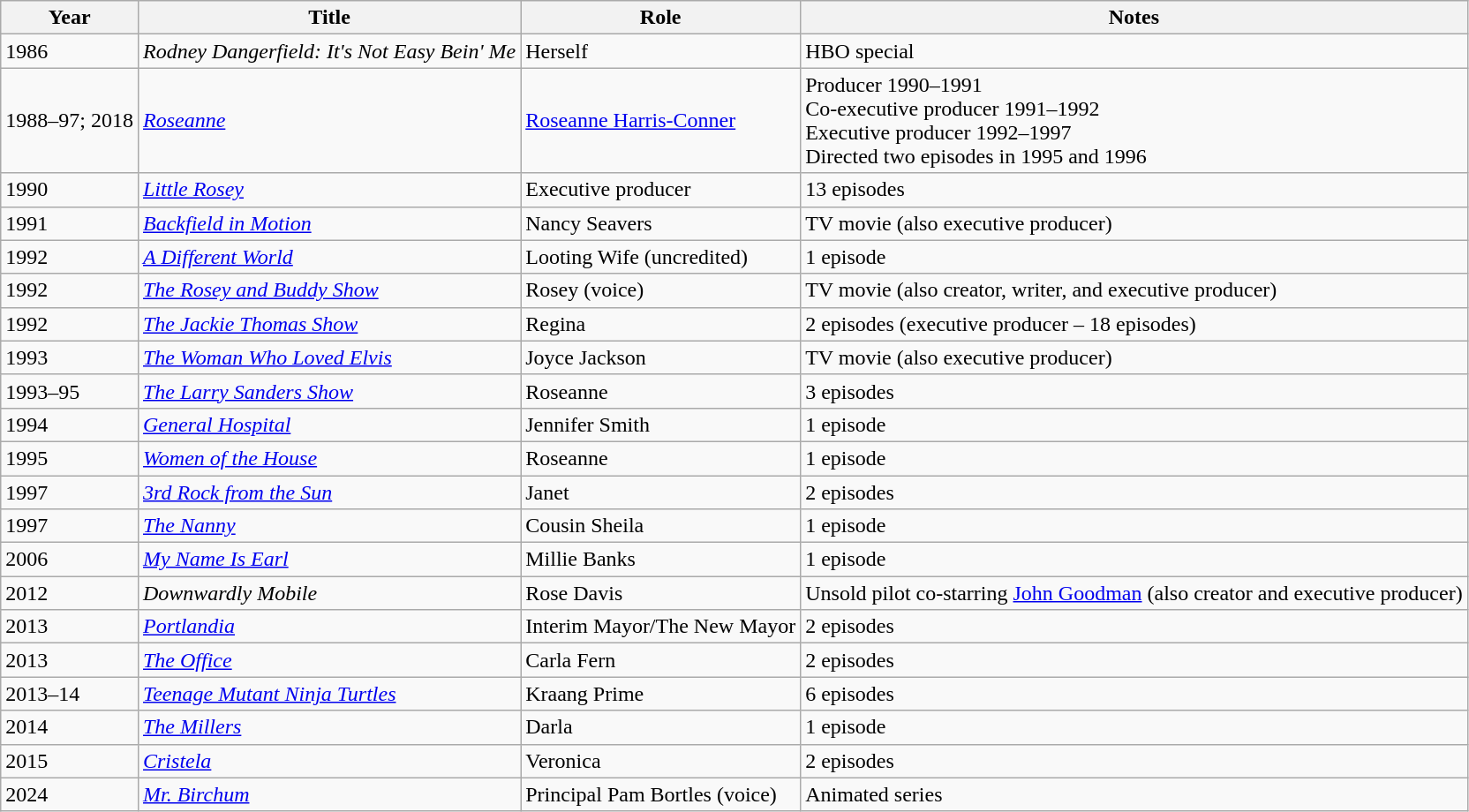<table class="wikitable sortable">
<tr>
<th scope="col">Year</th>
<th scope="col">Title</th>
<th scope="col">Role</th>
<th scope="col" class="unsortable">Notes</th>
</tr>
<tr>
<td>1986</td>
<td><em>Rodney Dangerfield: It's Not Easy Bein' Me</em></td>
<td>Herself</td>
<td>HBO special</td>
</tr>
<tr>
<td>1988–97; 2018</td>
<td><em><a href='#'>Roseanne</a></em></td>
<td><a href='#'>Roseanne Harris-Conner</a></td>
<td>Producer 1990–1991<br>Co-executive producer 1991–1992<br>Executive producer 1992–1997<br>Directed two episodes in 1995 and 1996</td>
</tr>
<tr>
<td>1990</td>
<td><em><a href='#'>Little Rosey</a></em></td>
<td>Executive producer</td>
<td>13 episodes</td>
</tr>
<tr>
<td>1991</td>
<td><em><a href='#'>Backfield in Motion</a></em></td>
<td>Nancy Seavers</td>
<td>TV movie (also executive producer)</td>
</tr>
<tr>
<td>1992</td>
<td><em><a href='#'>A Different World</a></em></td>
<td>Looting Wife (uncredited)</td>
<td>1 episode</td>
</tr>
<tr>
<td>1992</td>
<td><em><a href='#'>The Rosey and Buddy Show</a></em></td>
<td>Rosey (voice)</td>
<td>TV movie (also creator, writer, and executive producer)</td>
</tr>
<tr>
<td>1992</td>
<td><em><a href='#'>The Jackie Thomas Show</a></em></td>
<td>Regina</td>
<td>2 episodes (executive producer – 18 episodes)</td>
</tr>
<tr>
<td>1993</td>
<td><em><a href='#'>The Woman Who Loved Elvis</a></em></td>
<td>Joyce Jackson</td>
<td>TV movie (also executive producer)</td>
</tr>
<tr>
<td>1993–95</td>
<td><em><a href='#'>The Larry Sanders Show</a></em></td>
<td>Roseanne</td>
<td>3 episodes</td>
</tr>
<tr>
<td>1994</td>
<td><em><a href='#'>General Hospital</a></em></td>
<td>Jennifer Smith</td>
<td>1 episode</td>
</tr>
<tr>
<td>1995</td>
<td><em><a href='#'>Women of the House</a></em></td>
<td>Roseanne</td>
<td>1 episode</td>
</tr>
<tr>
<td>1997</td>
<td><em><a href='#'>3rd Rock from the Sun</a></em></td>
<td>Janet</td>
<td>2 episodes</td>
</tr>
<tr>
<td>1997</td>
<td><em><a href='#'>The Nanny</a></em></td>
<td>Cousin Sheila</td>
<td>1 episode</td>
</tr>
<tr>
<td>2006</td>
<td><em><a href='#'>My Name Is Earl</a></em></td>
<td>Millie Banks</td>
<td>1 episode</td>
</tr>
<tr>
<td>2012</td>
<td><em>Downwardly Mobile</em></td>
<td>Rose Davis</td>
<td>Unsold pilot co-starring <a href='#'>John Goodman</a> (also creator and executive producer)</td>
</tr>
<tr>
<td>2013</td>
<td><em><a href='#'>Portlandia</a></em></td>
<td>Interim Mayor/The New Mayor</td>
<td>2 episodes</td>
</tr>
<tr>
<td>2013</td>
<td><em><a href='#'>The Office</a></em></td>
<td>Carla Fern</td>
<td>2 episodes</td>
</tr>
<tr>
<td>2013–14</td>
<td><em><a href='#'>Teenage Mutant Ninja Turtles</a></em></td>
<td>Kraang Prime</td>
<td>6 episodes</td>
</tr>
<tr>
<td>2014</td>
<td><em><a href='#'>The Millers</a></em></td>
<td>Darla</td>
<td>1 episode</td>
</tr>
<tr>
<td>2015</td>
<td><em><a href='#'>Cristela</a></em></td>
<td>Veronica</td>
<td>2 episodes</td>
</tr>
<tr>
<td>2024</td>
<td><em><a href='#'>Mr. Birchum</a></em></td>
<td>Principal Pam Bortles (voice)</td>
<td>Animated series</td>
</tr>
</table>
